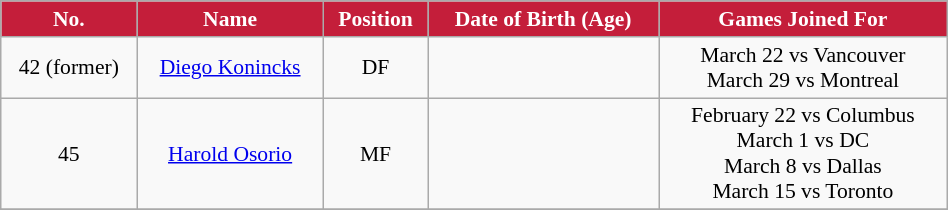<table class="wikitable" style="text-align:center; font-size:90%; width:50%;">
<tr>
<th style="background:#C41E3A; color:white; text-align:center;">No.</th>
<th style="background:#C41E3A; color:white; text-align:center;">Name</th>
<th style="background:#C41E3A; color:white; text-align:center;">Position</th>
<th style="background:#C41E3A; color:white; text-align:center;">Date of Birth (Age)</th>
<th style="background:#C41E3A; color:white; text-align:center;">Games Joined For</th>
</tr>
<tr>
<td>42 (former)</td>
<td> <a href='#'>Diego Konincks</a></td>
<td>DF</td>
<td></td>
<td>March 22 vs Vancouver<br>March 29 vs Montreal</td>
</tr>
<tr>
<td>45</td>
<td> <a href='#'>Harold Osorio</a></td>
<td>MF</td>
<td></td>
<td>February 22 vs Columbus<br>March 1 vs DC<br>March 8 vs Dallas<br>March 15 vs Toronto</td>
</tr>
<tr>
</tr>
</table>
